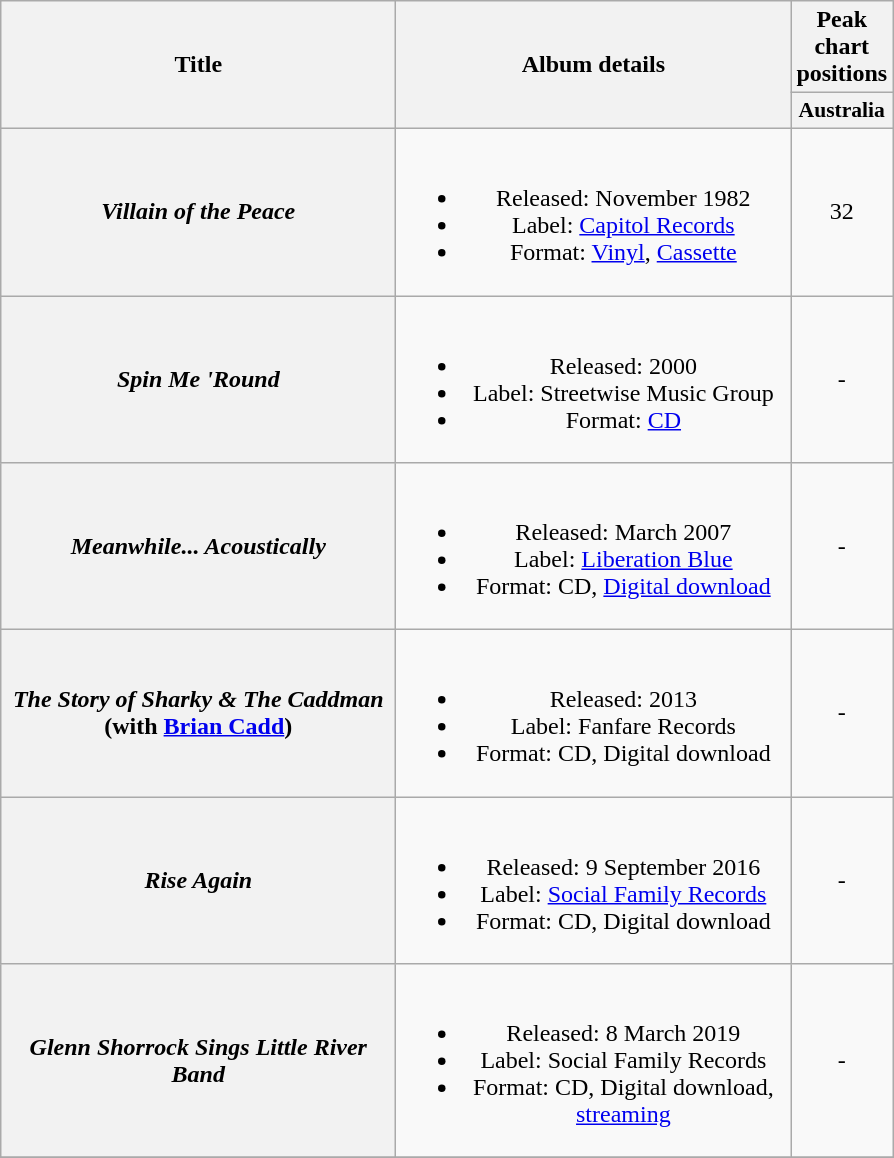<table class="wikitable plainrowheaders" style="text-align:center;" border="1">
<tr>
<th scope="col" rowspan="2" style="width:16em;">Title</th>
<th scope="col" rowspan="2" style="width:16em;">Album details</th>
<th scope="col" colspan="1">Peak chart positions</th>
</tr>
<tr>
<th scope="col" style="width:3em;font-size:90%;">Australia</th>
</tr>
<tr>
<th scope="row"><em>Villain of the Peace</em></th>
<td><br><ul><li>Released: November 1982</li><li>Label: <a href='#'>Capitol Records</a></li><li>Format: <a href='#'>Vinyl</a>, <a href='#'>Cassette</a></li></ul></td>
<td>32</td>
</tr>
<tr>
<th scope="row"><em>Spin Me 'Round</em></th>
<td><br><ul><li>Released: 2000</li><li>Label: Streetwise Music Group</li><li>Format: <a href='#'>CD</a></li></ul></td>
<td>-</td>
</tr>
<tr>
<th scope="row"><em>Meanwhile... Acoustically</em></th>
<td><br><ul><li>Released: March 2007</li><li>Label: <a href='#'>Liberation Blue</a></li><li>Format: CD, <a href='#'>Digital download</a></li></ul></td>
<td>-</td>
</tr>
<tr>
<th scope="row"><em>The Story of Sharky & The Caddman</em> (with <a href='#'>Brian Cadd</a>)</th>
<td><br><ul><li>Released: 2013</li><li>Label: Fanfare Records</li><li>Format: CD, Digital download</li></ul></td>
<td>-</td>
</tr>
<tr>
<th scope="row"><em>Rise Again</em></th>
<td><br><ul><li>Released: 9 September 2016</li><li>Label: <a href='#'>Social Family Records</a></li><li>Format: CD, Digital download</li></ul></td>
<td>-</td>
</tr>
<tr>
<th scope="row"><em>Glenn Shorrock Sings Little River Band</em></th>
<td><br><ul><li>Released: 8 March 2019</li><li>Label: Social Family Records</li><li>Format: CD, Digital download, <a href='#'>streaming</a></li></ul></td>
<td>-</td>
</tr>
<tr>
</tr>
</table>
